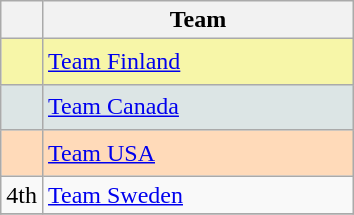<table class="wikitable" style="text-align:center">
<tr>
<th width=15></th>
<th width=200>Team</th>
</tr>
<tr style="background:#f7f6a8;">
<td style="text-align:center; height:23px;"></td>
<td align=left> <a href='#'>Team Finland</a></td>
</tr>
<tr style="background:#dce5e5;">
<td style="text-align:center; height:23px;"></td>
<td align=left> <a href='#'>Team Canada</a></td>
</tr>
<tr style="background:#ffdab9;">
<td style="text-align:center; height:23px;"></td>
<td align=left> <a href='#'>Team USA</a></td>
</tr>
<tr>
<td>4th</td>
<td align=left> <a href='#'>Team Sweden</a></td>
</tr>
<tr>
</tr>
</table>
